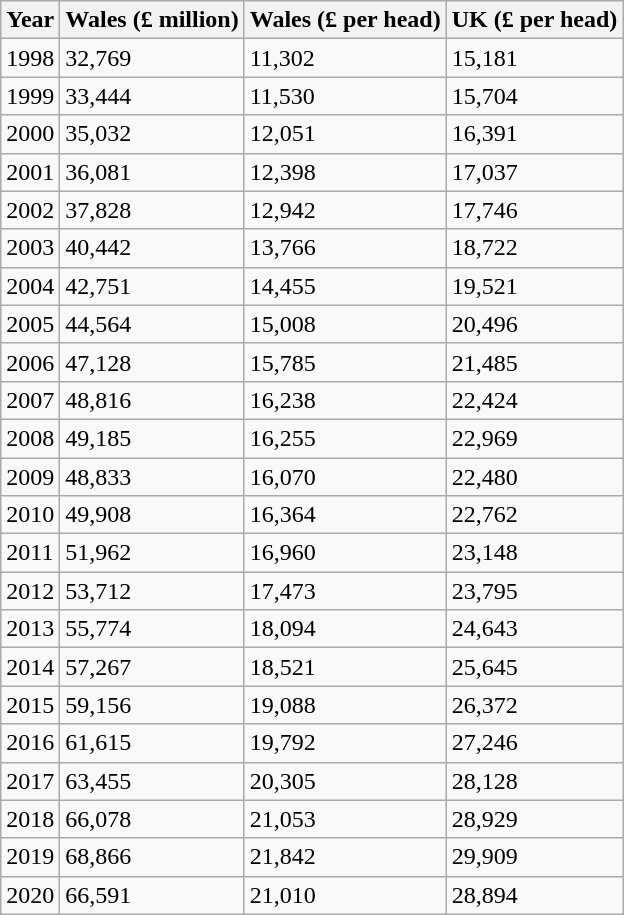<table class="wikitable">
<tr>
<th>Year</th>
<th>Wales (£ million)</th>
<th>Wales (£ per head)</th>
<th>UK (£ per head)</th>
</tr>
<tr>
<td>1998</td>
<td>32,769</td>
<td>11,302</td>
<td>15,181</td>
</tr>
<tr>
<td>1999</td>
<td>33,444</td>
<td>11,530</td>
<td>15,704</td>
</tr>
<tr>
<td>2000</td>
<td>35,032</td>
<td>12,051</td>
<td>16,391</td>
</tr>
<tr>
<td>2001</td>
<td>36,081</td>
<td>12,398</td>
<td>17,037</td>
</tr>
<tr>
<td>2002</td>
<td>37,828</td>
<td>12,942</td>
<td>17,746</td>
</tr>
<tr>
<td>2003</td>
<td>40,442</td>
<td>13,766</td>
<td>18,722</td>
</tr>
<tr>
<td>2004</td>
<td>42,751</td>
<td>14,455</td>
<td>19,521</td>
</tr>
<tr>
<td>2005</td>
<td>44,564</td>
<td>15,008</td>
<td>20,496</td>
</tr>
<tr>
<td>2006</td>
<td>47,128</td>
<td>15,785</td>
<td>21,485</td>
</tr>
<tr>
<td>2007</td>
<td>48,816</td>
<td>16,238</td>
<td>22,424</td>
</tr>
<tr>
<td>2008</td>
<td>49,185</td>
<td>16,255</td>
<td>22,969</td>
</tr>
<tr>
<td>2009</td>
<td>48,833</td>
<td>16,070</td>
<td>22,480</td>
</tr>
<tr>
<td>2010</td>
<td>49,908</td>
<td>16,364</td>
<td>22,762</td>
</tr>
<tr>
<td>2011</td>
<td>51,962</td>
<td>16,960</td>
<td>23,148</td>
</tr>
<tr>
<td>2012</td>
<td>53,712</td>
<td>17,473</td>
<td>23,795</td>
</tr>
<tr>
<td>2013</td>
<td>55,774</td>
<td>18,094</td>
<td>24,643</td>
</tr>
<tr>
<td>2014</td>
<td>57,267</td>
<td>18,521</td>
<td>25,645</td>
</tr>
<tr>
<td>2015</td>
<td>59,156</td>
<td>19,088</td>
<td>26,372</td>
</tr>
<tr>
<td>2016</td>
<td>61,615</td>
<td>19,792</td>
<td>27,246</td>
</tr>
<tr>
<td>2017</td>
<td>63,455</td>
<td>20,305</td>
<td>28,128</td>
</tr>
<tr>
<td>2018</td>
<td>66,078</td>
<td>21,053</td>
<td>28,929</td>
</tr>
<tr>
<td>2019</td>
<td>68,866</td>
<td>21,842</td>
<td>29,909</td>
</tr>
<tr>
<td>2020</td>
<td>66,591</td>
<td>21,010</td>
<td>28,894</td>
</tr>
</table>
